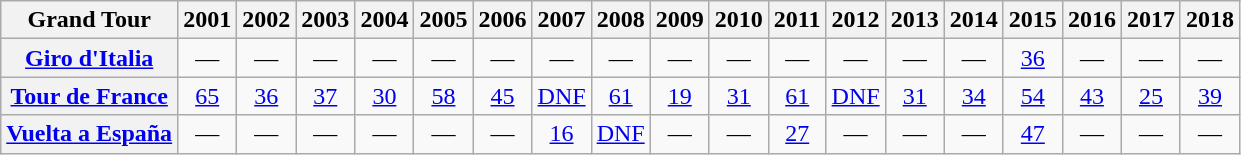<table class="wikitable plainrowheaders">
<tr>
<th>Grand Tour</th>
<th scope="col">2001</th>
<th scope="col">2002</th>
<th scope="col">2003</th>
<th scope="col">2004</th>
<th scope="col">2005</th>
<th scope="col">2006</th>
<th scope="col">2007</th>
<th scope="col">2008</th>
<th scope="col">2009</th>
<th scope="col">2010</th>
<th scope="col">2011</th>
<th scope="col">2012</th>
<th scope="col">2013</th>
<th scope="col">2014</th>
<th scope="col">2015</th>
<th scope="col">2016</th>
<th scope="col">2017</th>
<th scope="col">2018</th>
</tr>
<tr style="text-align:center;">
<th scope="row"> <a href='#'>Giro d'Italia</a></th>
<td>—</td>
<td>—</td>
<td>—</td>
<td>—</td>
<td>—</td>
<td>—</td>
<td>—</td>
<td>—</td>
<td>—</td>
<td>—</td>
<td>—</td>
<td>—</td>
<td>—</td>
<td>—</td>
<td><a href='#'>36</a></td>
<td>—</td>
<td>—</td>
<td>—</td>
</tr>
<tr style="text-align:center;">
<th scope="row"> <a href='#'>Tour de France</a></th>
<td><a href='#'>65</a></td>
<td><a href='#'>36</a></td>
<td><a href='#'>37</a></td>
<td><a href='#'>30</a></td>
<td><a href='#'>58</a></td>
<td><a href='#'>45</a></td>
<td><a href='#'>DNF</a></td>
<td><a href='#'>61</a></td>
<td><a href='#'>19</a></td>
<td><a href='#'>31</a></td>
<td><a href='#'>61</a></td>
<td><a href='#'>DNF</a></td>
<td><a href='#'>31</a></td>
<td><a href='#'>34</a></td>
<td><a href='#'>54</a></td>
<td><a href='#'>43</a></td>
<td><a href='#'>25</a></td>
<td><a href='#'>39</a></td>
</tr>
<tr style="text-align:center;">
<th scope="row"> <a href='#'>Vuelta a España</a></th>
<td>—</td>
<td>—</td>
<td>—</td>
<td>—</td>
<td>—</td>
<td>—</td>
<td><a href='#'>16</a></td>
<td><a href='#'>DNF</a></td>
<td>—</td>
<td>—</td>
<td><a href='#'>27</a></td>
<td>—</td>
<td>—</td>
<td>—</td>
<td><a href='#'>47</a></td>
<td>—</td>
<td>—</td>
<td>—</td>
</tr>
</table>
